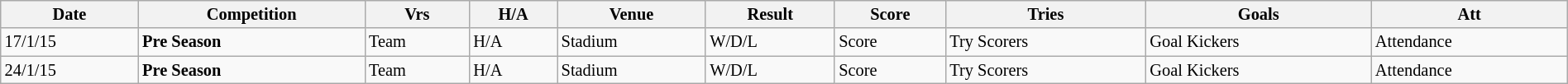<table class="wikitable"  style="font-size:85%; width:100%;">
<tr>
<th>Date</th>
<th>Competition</th>
<th>Vrs</th>
<th>H/A</th>
<th>Venue</th>
<th>Result</th>
<th>Score</th>
<th>Tries</th>
<th>Goals</th>
<th>Att</th>
</tr>
<tr>
<td>17/1/15</td>
<td><strong>Pre Season</strong></td>
<td>Team</td>
<td>H/A</td>
<td>Stadium</td>
<td>W/D/L</td>
<td>Score</td>
<td>Try Scorers</td>
<td>Goal Kickers</td>
<td>Attendance</td>
</tr>
<tr>
<td>24/1/15</td>
<td><strong>Pre Season</strong></td>
<td>Team</td>
<td>H/A</td>
<td>Stadium</td>
<td>W/D/L</td>
<td>Score</td>
<td>Try Scorers</td>
<td>Goal Kickers</td>
<td>Attendance</td>
</tr>
</table>
